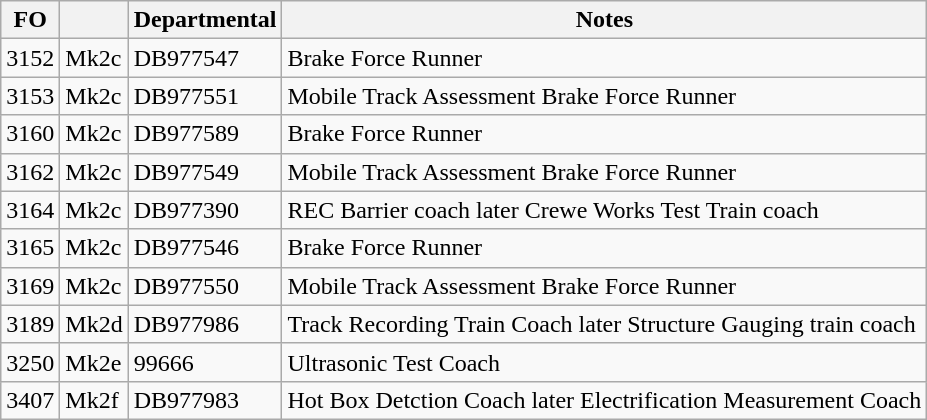<table class="wikitable">
<tr>
<th>FO</th>
<th></th>
<th>Departmental</th>
<th>Notes</th>
</tr>
<tr>
<td>3152</td>
<td>Mk2c</td>
<td>DB977547</td>
<td>Brake Force Runner</td>
</tr>
<tr>
<td>3153</td>
<td>Mk2c</td>
<td>DB977551</td>
<td>Mobile Track Assessment Brake Force Runner</td>
</tr>
<tr>
<td>3160</td>
<td>Mk2c</td>
<td>DB977589</td>
<td>Brake Force Runner</td>
</tr>
<tr>
<td>3162</td>
<td>Mk2c</td>
<td>DB977549</td>
<td>Mobile Track Assessment Brake Force Runner</td>
</tr>
<tr>
<td>3164</td>
<td>Mk2c</td>
<td>DB977390</td>
<td>REC Barrier coach later Crewe Works Test Train coach</td>
</tr>
<tr>
<td>3165</td>
<td>Mk2c</td>
<td>DB977546</td>
<td>Brake Force Runner</td>
</tr>
<tr>
<td>3169</td>
<td>Mk2c</td>
<td>DB977550</td>
<td>Mobile Track Assessment Brake Force Runner</td>
</tr>
<tr>
<td>3189</td>
<td>Mk2d</td>
<td>DB977986</td>
<td>Track Recording Train Coach later Structure Gauging train coach</td>
</tr>
<tr>
<td>3250</td>
<td>Mk2e</td>
<td>99666</td>
<td>Ultrasonic Test Coach</td>
</tr>
<tr>
<td>3407</td>
<td>Mk2f</td>
<td>DB977983</td>
<td>Hot Box Detction Coach later Electrification Measurement Coach</td>
</tr>
</table>
